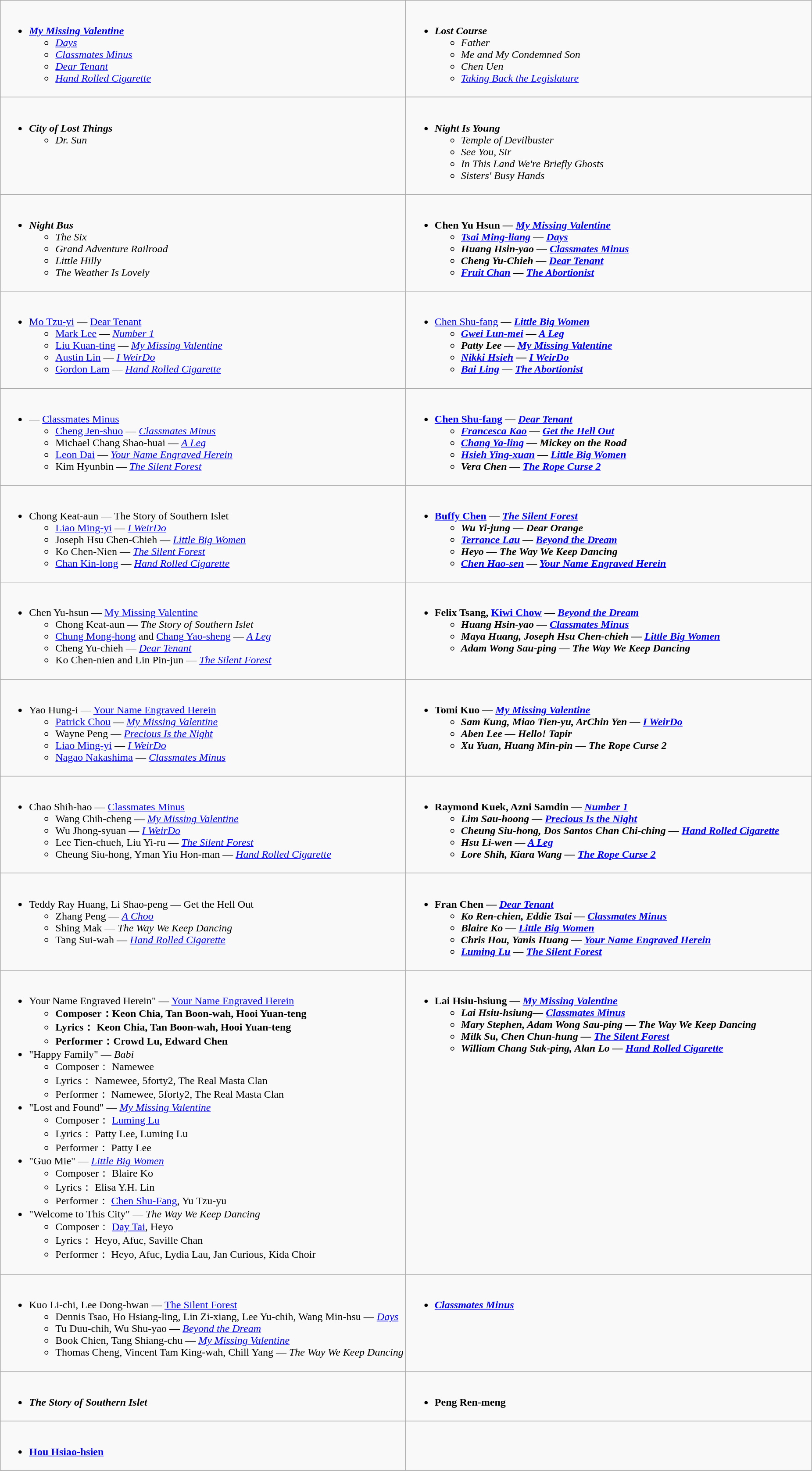<table class=wikitable>
<tr>
<td valign="top" width="50%"><br><ul><li><strong><em><a href='#'>My Missing Valentine</a></em></strong><ul><li><em><a href='#'>Days</a></em></li><li><em><a href='#'>Classmates Minus</a></em></li><li><em><a href='#'>Dear Tenant</a></em></li><li><em><a href='#'>Hand Rolled Cigarette</a></em></li></ul></li></ul></td>
<td valign="top" width="50%"><br><ul><li><strong><em>Lost Course</em></strong><ul><li><em>Father</em></li><li><em>Me and My Condemned Son</em></li><li><em>Chen Uen</em></li><li><em><a href='#'>Taking Back the Legislature</a></em></li></ul></li></ul></td>
</tr>
<tr>
<td rowspan=2 valign="top" width="50%"><br><ul><li><strong><em>City of Lost Things</em></strong><ul><li><em>Dr. Sun</em></li></ul></li></ul></td>
</tr>
<tr>
<td valign="top" width="50%"><br><ul><li><strong><em>Night Is Young</em></strong><ul><li><em>Temple of Devilbuster</em></li><li><em>See You, Sir</em></li><li><em>In This Land We're Briefly Ghosts</em></li><li><em>Sisters' Busy Hands</em></li></ul></li></ul></td>
</tr>
<tr>
<td valign="top" width="50%"><br><ul><li><strong><em>Night Bus</em></strong><ul><li><em>The Six</em></li><li><em>Grand Adventure Railroad</em></li><li><em>Little Hilly</em></li><li><em>The Weather Is Lovely</em></li></ul></li></ul></td>
<td valign="top" width="50%"><br><ul><li><strong>Chen Yu Hsun  — <em><a href='#'>My Missing Valentine</a><strong><em><ul><li><a href='#'>Tsai Ming-liang</a> — </em><a href='#'>Days</a><em></li><li>Huang Hsin-yao — </em><a href='#'>Classmates Minus</a><em></li><li>Cheng Yu-Chieh — </em><a href='#'>Dear Tenant</a><em></li><li><a href='#'>Fruit Chan</a> — </em><a href='#'>The Abortionist</a><em></li></ul></li></ul></td>
</tr>
<tr>
<td valign="top" width="50%"><br><ul><li></strong><a href='#'>Mo Tzu-yi</a> — </em><a href='#'>Dear Tenant</a></em></strong><ul><li><a href='#'>Mark Lee</a> — <em><a href='#'>Number 1</a></em></li><li><a href='#'>Liu Kuan-ting</a> — <em><a href='#'>My Missing Valentine</a></em></li><li><a href='#'>Austin Lin</a> — <em><a href='#'>I WeirDo</a></em></li><li><a href='#'>Gordon Lam</a> — <em><a href='#'>Hand Rolled Cigarette</a></em></li></ul></li></ul></td>
<td valign="top" width="50%"><br><ul><li><a href='#'>Chen Shu-fang</a> <strong>— <em><a href='#'>Little Big Women</a><strong><em><ul><li><a href='#'>Gwei Lun-mei</a> — </em><a href='#'>A Leg</a><em></li><li>Patty Lee — </em><a href='#'>My Missing Valentine</a><em></li><li><a href='#'>Nikki Hsieh</a> — </em><a href='#'>I WeirDo</a><em></li><li><a href='#'>Bai Ling</a> — </em><a href='#'>The Abortionist</a><em></li></ul></li></ul></td>
</tr>
<tr>
<td valign="top" width="50%"><br><ul><li></strong> — </em><a href='#'>Classmates Minus</a></em></strong><ul><li><a href='#'>Cheng Jen-shuo</a> — <em><a href='#'>Classmates Minus</a></em></li><li>Michael Chang Shao-huai — <em><a href='#'>A Leg</a></em></li><li><a href='#'>Leon Dai</a> — <em><a href='#'>Your Name Engraved Herein</a></em></li><li>Kim Hyunbin — <em><a href='#'>The Silent Forest</a></em></li></ul></li></ul></td>
<td valign="top" width="50%"><br><ul><li><strong><a href='#'>Chen Shu-fang</a> — <em><a href='#'>Dear Tenant</a><strong><em><ul><li><a href='#'>Francesca Kao</a> — </em><a href='#'>Get the Hell Out</a><em></li><li><a href='#'>Chang Ya-ling</a> — </em>Mickey on the Road<em></li><li><a href='#'>Hsieh Ying-xuan</a> — </em><a href='#'>Little Big Women</a><em></li><li>Vera Chen — </em><a href='#'>The Rope Curse 2</a><em></li></ul></li></ul></td>
</tr>
<tr>
<td valign="top" width="50%"><br><ul><li></strong>Chong Keat-aun — </em>The Story of Southern Islet</em></strong><ul><li><a href='#'>Liao Ming-yi</a> — <em><a href='#'>I WeirDo</a></em></li><li>Joseph Hsu Chen-Chieh — <em><a href='#'>Little Big Women</a></em></li><li>Ko Chen-Nien — <em><a href='#'>The Silent Forest</a></em></li><li><a href='#'>Chan Kin-long</a> — <em><a href='#'>Hand Rolled Cigarette</a></em></li></ul></li></ul></td>
<td valign="top" width="50%"><br><ul><li><strong><a href='#'>Buffy Chen</a> — <em><a href='#'>The Silent Forest</a><strong><em><ul><li>Wu Yi-jung — </em>Dear Orange<em></li><li><a href='#'>Terrance Lau</a> — </em><a href='#'>Beyond the Dream</a><em></li><li>Heyo — </em>The Way We Keep Dancing<em></li><li><a href='#'>Chen Hao-sen</a> — </em><a href='#'>Your Name Engraved Herein</a><em></li></ul></li></ul></td>
</tr>
<tr>
<td valign="top" width="50%"><br><ul><li></strong>Chen Yu-hsun — </em><a href='#'>My Missing Valentine</a></em></strong><ul><li>Chong Keat-aun — <em>The Story of Southern Islet</em></li><li><a href='#'>Chung Mong-hong</a> and <a href='#'>Chang Yao-sheng</a> — <em><a href='#'>A Leg</a></em></li><li>Cheng Yu-chieh — <em><a href='#'>Dear Tenant</a></em></li><li>Ko Chen-nien and Lin Pin-jun — <em><a href='#'>The Silent Forest</a></em></li></ul></li></ul></td>
<td valign="top" width="50%"><br><ul><li><strong>Felix Tsang, <a href='#'>Kiwi Chow</a> — <em><a href='#'>Beyond the Dream</a><strong><em><ul><li>Huang Hsin-yao — </em><a href='#'>Classmates Minus</a><em></li><li>Maya Huang, Joseph Hsu Chen-chieh — </em><a href='#'>Little Big Women</a><em></li><li>Adam Wong Sau-ping — </em>The Way We Keep Dancing<em></li></ul></li></ul></td>
</tr>
<tr>
<td valign="top" width="50%"><br><ul><li></strong>Yao Hung-i — </em><a href='#'>Your Name Engraved Herein</a></em></strong><ul><li><a href='#'>Patrick Chou</a> — <em><a href='#'>My Missing Valentine</a></em></li><li>Wayne Peng — <em><a href='#'>Precious Is the Night</a></em></li><li><a href='#'>Liao Ming-yi</a> — <em><a href='#'>I WeirDo</a></em></li><li><a href='#'>Nagao Nakashima</a>  — <em><a href='#'>Classmates Minus</a></em></li></ul></li></ul></td>
<td valign="top" width="50%"><br><ul><li><strong> Tomi Kuo  — <em><a href='#'>My Missing Valentine</a><strong><em><ul><li>Sam Kung, Miao Tien-yu, ArChin Yen — </em><a href='#'>I WeirDo</a><em></li><li>Aben Lee — </em>Hello! Tapir<em></li><li>Xu Yuan, Huang Min-pin — </em>The Rope Curse 2<em></li></ul></li></ul></td>
</tr>
<tr>
<td valign="top" width="50%"><br><ul><li></strong>Chao Shih-hao — </em><a href='#'>Classmates Minus</a></em></strong><ul><li>Wang Chih-cheng — <em><a href='#'>My Missing Valentine</a></em></li><li>Wu Jhong-syuan — <em><a href='#'>I WeirDo</a></em></li><li>Lee Tien-chueh, Liu Yi-ru — <em><a href='#'>The Silent Forest</a></em></li><li>Cheung Siu-hong, Yman Yiu Hon-man — <em><a href='#'>Hand Rolled Cigarette</a></em></li></ul></li></ul></td>
<td valign="top" width="50%"><br><ul><li><strong>Raymond Kuek, Azni Samdin — <em><a href='#'>Number 1</a><strong><em><ul><li>Lim Sau-hoong — </em><a href='#'>Precious Is the Night</a><em></li><li>Cheung Siu-hong, Dos Santos Chan Chi-ching — </em><a href='#'>Hand Rolled Cigarette</a><em></li><li>Hsu Li-wen — </em><a href='#'>A Leg</a><em></li><li>Lore Shih, Kiara Wang — </em><a href='#'>The Rope Curse 2</a><em></li></ul></li></ul></td>
</tr>
<tr>
<td valign="top" width="50%"><br><ul><li></strong> Teddy Ray Huang, Li Shao-peng — </em>Get the Hell Out</em></strong><ul><li>Zhang Peng — <em><a href='#'>A Choo</a></em></li><li>Shing Mak — <em>The Way We Keep Dancing</em></li><li>Tang Sui-wah — <em><a href='#'>Hand Rolled Cigarette</a></em></li></ul></li></ul></td>
<td valign="top" width="50%"><br><ul><li><strong>Fran Chen — <em><a href='#'>Dear Tenant</a><strong><em><ul><li>Ko Ren-chien, Eddie Tsai — </em><a href='#'>Classmates Minus</a><em></li><li>Blaire Ko — </em><a href='#'>Little Big Women</a><em></li><li>Chris Hou, Yanis Huang — </em><a href='#'>Your Name Engraved Herein</a><em></li><li><a href='#'>Luming Lu</a> — </em><a href='#'>The Silent Forest</a><em></li></ul></li></ul></td>
</tr>
<tr>
<td valign="top" width="50%"><br><ul><li></strong> Your Name Engraved Herein" — </em><a href='#'>Your Name Engraved Herein</a></em></strong><ul><li><strong>Composer：Keon Chia, Tan Boon-wah, Hooi Yuan-teng</strong></li><li><strong>Lyrics： Keon Chia, Tan Boon-wah, Hooi Yuan-teng</strong></li><li><strong>Performer：Crowd Lu, Edward Chen</strong></li></ul></li><li>"Happy Family" — <em>Babi</em><ul><li>Composer：  Namewee</li><li>Lyrics：  Namewee, 5forty2, The Real Masta Clan</li><li>Performer：  Namewee, 5forty2, The Real Masta Clan</li></ul></li><li>"Lost and Found" — <em><a href='#'>My Missing Valentine</a></em><ul><li>Composer： <a href='#'>Luming Lu</a></li><li>Lyrics：  Patty Lee, Luming Lu</li><li>Performer： Patty Lee</li></ul></li><li>"Guo Mie" — <em><a href='#'>Little Big Women</a></em><ul><li>Composer： Blaire Ko</li><li>Lyrics： 	 Elisa Y.H. Lin</li><li>Performer： <a href='#'>Chen Shu-Fang</a>, Yu Tzu-yu</li></ul></li><li>"Welcome to This City" — <em>The Way We Keep Dancing</em><ul><li>Composer：  <a href='#'>Day Tai</a>, Heyo</li><li>Lyrics： Heyo, Afuc, Saville Chan</li><li>Performer：  Heyo, Afuc, Lydia Lau, Jan Curious, Kida Choir</li></ul></li></ul></td>
<td valign="top" width="50%"><br><ul><li><strong>Lai Hsiu-hsiung — <em><a href='#'>My Missing Valentine</a><strong><em><ul><li>Lai Hsiu-hsiung— </em><a href='#'>Classmates Minus</a><em></li><li>Mary Stephen, Adam Wong Sau-ping — </em>The Way We Keep Dancing<em></li><li>Milk Su, Chen Chun-hung — </em><a href='#'>The Silent Forest</a><em></li><li>William Chang Suk-ping, Alan Lo — </em><a href='#'>Hand Rolled Cigarette</a><em></li></ul></li></ul></td>
</tr>
<tr>
<td valign="top" width="50%"><br><ul><li></strong>Kuo Li-chi, Lee Dong-hwan — </em><a href='#'>The Silent Forest</a></em></strong><ul><li>Dennis Tsao, Ho Hsiang-ling, Lin Zi-xiang, Lee Yu-chih, Wang Min-hsu — <em><a href='#'>Days</a></em></li><li>Tu Duu-chih, Wu Shu-yao — <em><a href='#'>Beyond the Dream</a></em></li><li>Book Chien, Tang Shiang-chu — <em><a href='#'>My Missing Valentine</a></em></li><li>Thomas Cheng, Vincent Tam King-wah, Chill Yang — <em>The Way We Keep Dancing</em></li></ul></li></ul></td>
<td valign="top" width="50%"><br><ul><li><strong><em><a href='#'>Classmates Minus</a></em></strong></li></ul></td>
</tr>
<tr>
<td valign="top" width="50%"><br><ul><li><strong><em>The Story of Southern Islet</em></strong></li></ul></td>
<td valign="top" width="50%"><br><ul><li><strong>Peng Ren-meng</strong></li></ul></td>
</tr>
<tr>
<td valign="top" width="50%"><br><ul><li><strong><a href='#'>Hou Hsiao-hsien</a></strong></li></ul></td>
</tr>
</table>
